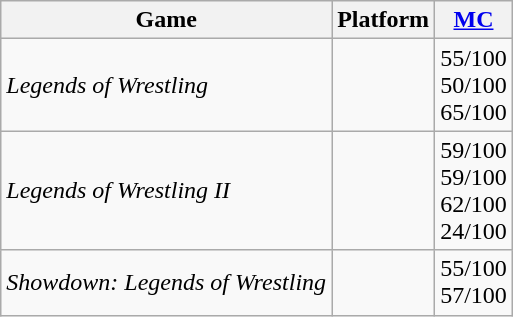<table class="wikitable sortable" style="text-align: centre;">
<tr>
<th>Game</th>
<th>Platform</th>
<th><a href='#'>MC</a></th>
</tr>
<tr>
<td style="text-align: left;"><em>Legends of Wrestling</em></td>
<td></td>
<td>55/100 <br>50/100 <br>65/100 </td>
</tr>
<tr>
<td style="text-align: left;"><em>Legends of Wrestling II</em></td>
<td></td>
<td>59/100 <br>59/100 <br>62/100 <br>24/100 </td>
</tr>
<tr>
<td style="text-align: left;"><em>Showdown: Legends of Wrestling</em></td>
<td></td>
<td>55/100 <br>57/100 </td>
</tr>
</table>
